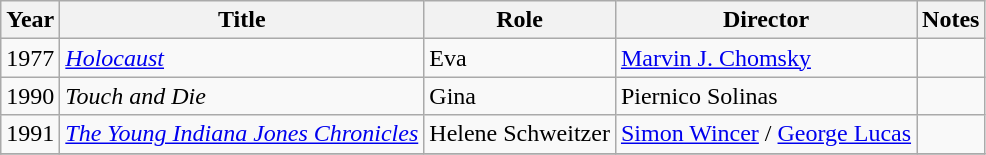<table class="wikitable sortable">
<tr>
<th>Year</th>
<th>Title</th>
<th>Role</th>
<th>Director</th>
<th class = "unsortable">Notes</th>
</tr>
<tr>
<td>1977</td>
<td><em><a href='#'>Holocaust</a></em></td>
<td>Eva</td>
<td><a href='#'>Marvin J. Chomsky</a></td>
<td></td>
</tr>
<tr>
<td>1990</td>
<td><em>Touch and Die</em></td>
<td>Gina</td>
<td>Piernico Solinas</td>
<td></td>
</tr>
<tr>
<td>1991</td>
<td><em><a href='#'>The Young Indiana Jones Chronicles</a></em></td>
<td>Helene Schweitzer</td>
<td><a href='#'>Simon Wincer</a> / <a href='#'>George Lucas</a></td>
<td></td>
</tr>
<tr>
</tr>
</table>
